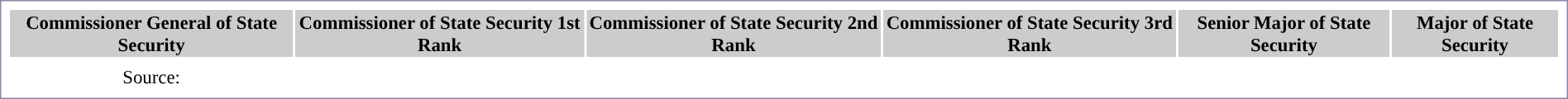<table style="width:100%; border:1px solid #8888aa; background:#fff; padding:5px; font-size:95%; margin:0 12px 12px 0; text-align:center; ">
<tr style="background:#ccc;">
<th colspan="1">Commissioner General of State Security</th>
<th colspan="2">Commissioner of State Security 1st Rank</th>
<th colspan="2">Commissioner of State Security 2nd Rank</th>
<th colspan="2">Commissioner of State Security 3rd Rank</th>
<th colspan="2">Senior Major of State Security</th>
<th colspan="2">Major of State Security</th>
</tr>
<tr style="text-align:center;">
<td></td>
<td></td>
<td></td>
<td></td>
<td></td>
<td></td>
<td></td>
<td></td>
<td></td>
<td></td>
<td></td>
</tr>
<tr>
<td>Source:</td>
</tr>
</table>
